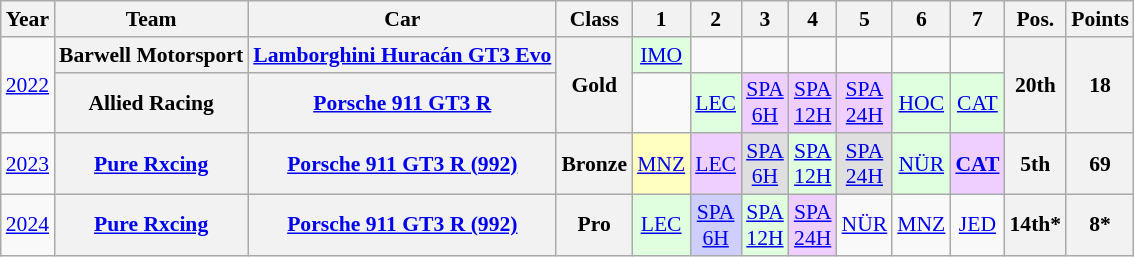<table class="wikitable" border="1" style="text-align:center; font-size:90%;">
<tr>
<th>Year</th>
<th>Team</th>
<th>Car</th>
<th>Class</th>
<th>1</th>
<th>2</th>
<th>3</th>
<th>4</th>
<th>5</th>
<th>6</th>
<th>7</th>
<th>Pos.</th>
<th>Points</th>
</tr>
<tr>
<td rowspan="2"><a href='#'>2022</a></td>
<th>Barwell Motorsport</th>
<th><a href='#'>Lamborghini Huracán GT3 Evo</a></th>
<th rowspan="2">Gold</th>
<td style="background:#DFFFDF;"><a href='#'>IMO</a><br></td>
<td></td>
<td></td>
<td></td>
<td></td>
<td></td>
<td></td>
<th rowspan="2">20th</th>
<th rowspan="2">18</th>
</tr>
<tr>
<th>Allied Racing</th>
<th><a href='#'>Porsche 911 GT3 R</a></th>
<td></td>
<td style="background:#DFFFDF;"><a href='#'>LEC</a><br></td>
<td style="background:#EFCFFF;"><a href='#'>SPA<br>6H</a><br></td>
<td style="background:#EFCFFF;"><a href='#'>SPA<br>12H</a><br></td>
<td style="background:#EFCFFF;"><a href='#'>SPA<br>24H</a><br></td>
<td style="background:#DFFFDF;"><a href='#'>HOC</a><br></td>
<td style="background:#DFFFDF;"><a href='#'>CAT</a><br></td>
</tr>
<tr>
<td><a href='#'>2023</a></td>
<th><a href='#'>Pure Rxcing</a></th>
<th><a href='#'>Porsche 911 GT3 R (992)</a></th>
<th>Bronze</th>
<td style="background:#FFFFBF;"><a href='#'>MNZ</a><br></td>
<td style="background:#EFCFFF;"><a href='#'>LEC</a><br></td>
<td style="background:#DFDFDF;"><a href='#'>SPA<br>6H</a><br></td>
<td style="background:#DFFFDF;"><a href='#'>SPA<br>12H</a><br></td>
<td style="background:#DFDFDF;"><a href='#'>SPA<br>24H</a><br></td>
<td style="background:#DFFFDF;"><a href='#'>NÜR</a><br></td>
<td style="background:#EFCFFF;"><strong><a href='#'>CAT</a></strong><br></td>
<th>5th</th>
<th>69</th>
</tr>
<tr>
<td><a href='#'>2024</a></td>
<th><a href='#'>Pure Rxcing</a></th>
<th><a href='#'>Porsche 911 GT3 R (992)</a></th>
<th>Pro</th>
<td style="background:#DFFFDF;"><a href='#'>LEC</a><br></td>
<td style="background:#CFCFFF;"><a href='#'>SPA<br>6H</a><br></td>
<td style="background:#DFFFDF;"><a href='#'>SPA<br>12H</a><br></td>
<td style="background:#EFCFFF;"><a href='#'>SPA<br>24H</a><br></td>
<td style="background:#;"><a href='#'>NÜR</a><br></td>
<td style="background:#;"><a href='#'>MNZ</a><br></td>
<td style="background:#;"><a href='#'>JED</a><br></td>
<th>14th*</th>
<th>8*</th>
</tr>
</table>
